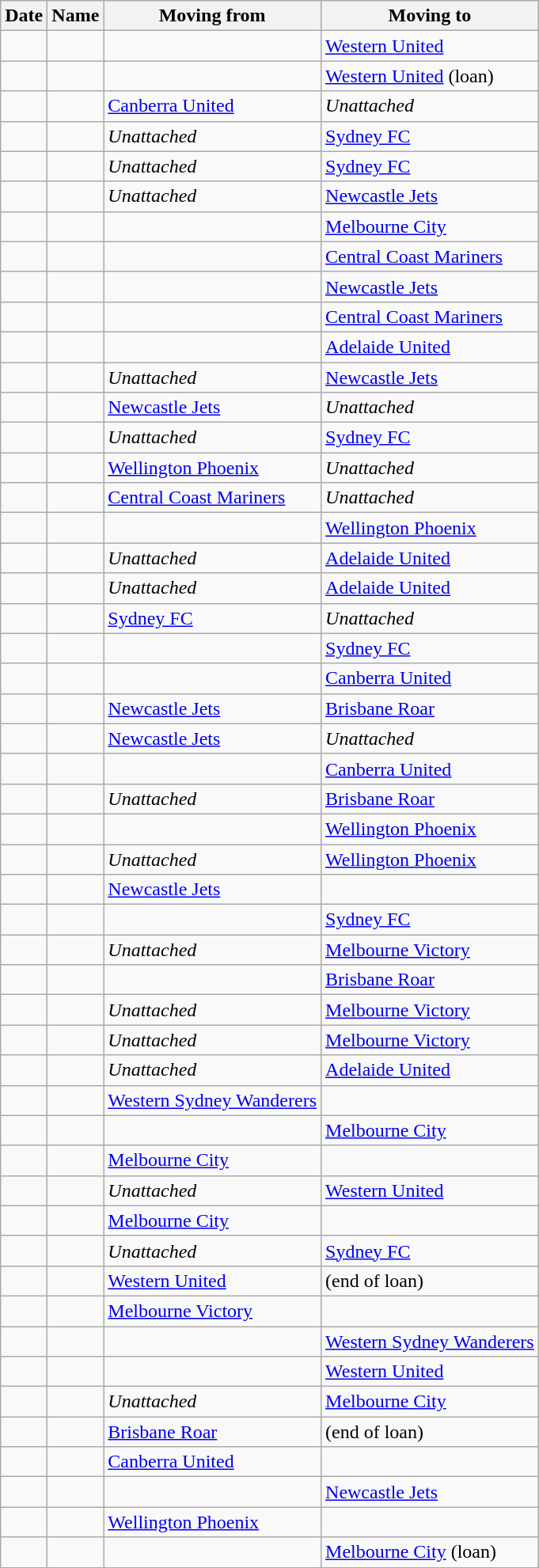<table class="wikitable sortable">
<tr>
<th>Date</th>
<th>Name</th>
<th>Moving from</th>
<th>Moving to</th>
</tr>
<tr>
<td></td>
<td></td>
<td></td>
<td><a href='#'>Western United</a></td>
</tr>
<tr>
<td></td>
<td></td>
<td></td>
<td><a href='#'>Western United</a> (loan)</td>
</tr>
<tr>
<td></td>
<td></td>
<td><a href='#'>Canberra United</a></td>
<td><em>Unattached</em></td>
</tr>
<tr>
<td></td>
<td></td>
<td><em>Unattached</em></td>
<td><a href='#'>Sydney FC</a></td>
</tr>
<tr>
<td></td>
<td></td>
<td><em>Unattached</em></td>
<td><a href='#'>Sydney FC</a></td>
</tr>
<tr>
<td></td>
<td></td>
<td><em>Unattached</em></td>
<td><a href='#'>Newcastle Jets</a></td>
</tr>
<tr>
<td></td>
<td></td>
<td></td>
<td><a href='#'>Melbourne City</a></td>
</tr>
<tr>
<td></td>
<td></td>
<td></td>
<td><a href='#'>Central Coast Mariners</a></td>
</tr>
<tr>
<td></td>
<td></td>
<td></td>
<td><a href='#'>Newcastle Jets</a></td>
</tr>
<tr>
<td></td>
<td></td>
<td></td>
<td><a href='#'>Central Coast Mariners</a></td>
</tr>
<tr>
<td></td>
<td></td>
<td></td>
<td><a href='#'>Adelaide United</a></td>
</tr>
<tr>
<td></td>
<td></td>
<td><em>Unattached</em></td>
<td><a href='#'>Newcastle Jets</a></td>
</tr>
<tr>
<td></td>
<td></td>
<td><a href='#'>Newcastle Jets</a></td>
<td><em>Unattached</em></td>
</tr>
<tr>
<td></td>
<td></td>
<td><em>Unattached</em></td>
<td><a href='#'>Sydney FC</a></td>
</tr>
<tr>
<td></td>
<td></td>
<td><a href='#'>Wellington Phoenix</a></td>
<td><em>Unattached</em></td>
</tr>
<tr>
<td></td>
<td></td>
<td><a href='#'>Central Coast Mariners</a></td>
<td><em>Unattached</em></td>
</tr>
<tr>
<td></td>
<td></td>
<td></td>
<td><a href='#'>Wellington Phoenix</a></td>
</tr>
<tr>
<td></td>
<td></td>
<td><em>Unattached</em></td>
<td><a href='#'>Adelaide United</a></td>
</tr>
<tr>
<td></td>
<td></td>
<td><em>Unattached</em></td>
<td><a href='#'>Adelaide United</a></td>
</tr>
<tr>
<td></td>
<td></td>
<td><a href='#'>Sydney FC</a></td>
<td><em>Unattached</em></td>
</tr>
<tr>
<td></td>
<td></td>
<td></td>
<td><a href='#'>Sydney FC</a></td>
</tr>
<tr>
<td></td>
<td></td>
<td></td>
<td><a href='#'>Canberra United</a></td>
</tr>
<tr>
<td></td>
<td></td>
<td><a href='#'>Newcastle Jets</a></td>
<td><a href='#'>Brisbane Roar</a></td>
</tr>
<tr>
<td></td>
<td></td>
<td><a href='#'>Newcastle Jets</a></td>
<td><em>Unattached</em></td>
</tr>
<tr>
<td></td>
<td></td>
<td></td>
<td><a href='#'>Canberra United</a></td>
</tr>
<tr>
<td></td>
<td></td>
<td><em>Unattached</em></td>
<td><a href='#'>Brisbane Roar</a></td>
</tr>
<tr>
<td></td>
<td></td>
<td></td>
<td><a href='#'>Wellington Phoenix</a></td>
</tr>
<tr>
<td></td>
<td></td>
<td><em>Unattached</em></td>
<td><a href='#'>Wellington Phoenix</a></td>
</tr>
<tr>
<td></td>
<td></td>
<td><a href='#'>Newcastle Jets</a></td>
<td></td>
</tr>
<tr>
<td></td>
<td></td>
<td></td>
<td><a href='#'>Sydney FC</a></td>
</tr>
<tr>
<td></td>
<td></td>
<td><em>Unattached</em></td>
<td><a href='#'>Melbourne Victory</a></td>
</tr>
<tr>
<td></td>
<td></td>
<td></td>
<td><a href='#'>Brisbane Roar</a></td>
</tr>
<tr>
<td></td>
<td></td>
<td><em>Unattached</em></td>
<td><a href='#'>Melbourne Victory</a></td>
</tr>
<tr>
<td></td>
<td></td>
<td><em>Unattached</em></td>
<td><a href='#'>Melbourne Victory</a></td>
</tr>
<tr>
<td></td>
<td></td>
<td><em>Unattached</em></td>
<td><a href='#'>Adelaide United</a></td>
</tr>
<tr>
<td></td>
<td></td>
<td><a href='#'>Western Sydney Wanderers</a></td>
<td></td>
</tr>
<tr>
<td></td>
<td></td>
<td></td>
<td><a href='#'>Melbourne City</a></td>
</tr>
<tr>
<td></td>
<td></td>
<td><a href='#'>Melbourne City</a></td>
<td></td>
</tr>
<tr>
<td></td>
<td></td>
<td><em>Unattached</em></td>
<td><a href='#'>Western United</a></td>
</tr>
<tr>
<td></td>
<td></td>
<td><a href='#'>Melbourne City</a></td>
<td></td>
</tr>
<tr>
<td></td>
<td></td>
<td><em>Unattached</em></td>
<td><a href='#'>Sydney FC</a></td>
</tr>
<tr>
<td></td>
<td></td>
<td><a href='#'>Western United</a></td>
<td> (end of loan)</td>
</tr>
<tr>
<td></td>
<td></td>
<td><a href='#'>Melbourne Victory</a></td>
<td></td>
</tr>
<tr>
<td></td>
<td></td>
<td></td>
<td><a href='#'>Western Sydney Wanderers</a></td>
</tr>
<tr>
<td></td>
<td></td>
<td></td>
<td><a href='#'>Western United</a></td>
</tr>
<tr>
<td></td>
<td></td>
<td><em>Unattached</em></td>
<td><a href='#'>Melbourne City</a></td>
</tr>
<tr>
<td></td>
<td></td>
<td><a href='#'>Brisbane Roar</a></td>
<td> (end of loan)</td>
</tr>
<tr>
<td></td>
<td></td>
<td><a href='#'>Canberra United</a></td>
<td></td>
</tr>
<tr>
<td></td>
<td></td>
<td></td>
<td><a href='#'>Newcastle Jets</a></td>
</tr>
<tr>
<td></td>
<td></td>
<td><a href='#'>Wellington Phoenix</a></td>
<td></td>
</tr>
<tr>
<td></td>
<td></td>
<td></td>
<td><a href='#'>Melbourne City</a> (loan)</td>
</tr>
</table>
